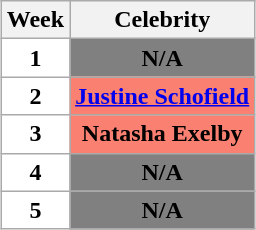<table class="wikitable" style="margin:auto; text-align:center;">
<tr>
<th scope="col">Week</th>
<th scope="col">Celebrity</th>
</tr>
<tr>
<td bgcolor=white><strong>1</strong></td>
<td bgcolor=grey><strong>N/A</strong></td>
</tr>
<tr>
<td bgcolor=white><strong>2</strong></td>
<td bgcolor=salmon><strong><a href='#'>Justine Schofield</a></strong></td>
</tr>
<tr>
<td bgcolor=white><strong>3</strong></td>
<td bgcolor=salmon><strong>Natasha Exelby</strong></td>
</tr>
<tr>
<td bgcolor=white><strong>4</strong></td>
<td bgcolor=grey><strong>N/A</strong></td>
</tr>
<tr>
<td bgcolor=white><strong>5</strong></td>
<td bgcolor=grey><strong>N/A</strong></td>
</tr>
</table>
